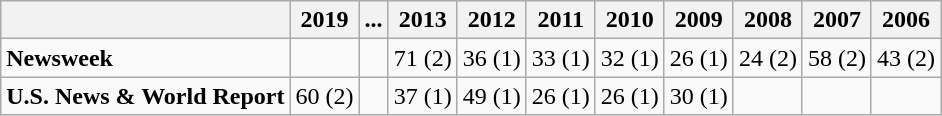<table class="wikitable">
<tr>
<th></th>
<th>2019</th>
<th>...</th>
<th>2013</th>
<th>2012</th>
<th>2011</th>
<th>2010</th>
<th>2009</th>
<th>2008</th>
<th>2007</th>
<th>2006</th>
</tr>
<tr>
<td><strong>Newsweek</strong></td>
<td></td>
<td></td>
<td>71 (2)</td>
<td>36 (1)</td>
<td>33 (1)</td>
<td>32 (1)</td>
<td>26 (1)</td>
<td>24 (2)</td>
<td>58 (2)</td>
<td>43 (2)</td>
</tr>
<tr>
<td><strong>U.S. News & World Report</strong></td>
<td>60 (2)</td>
<td></td>
<td>37 (1)</td>
<td>49 (1)</td>
<td>26 (1)</td>
<td>26 (1)</td>
<td>30 (1)</td>
<td></td>
<td></td>
</tr>
</table>
